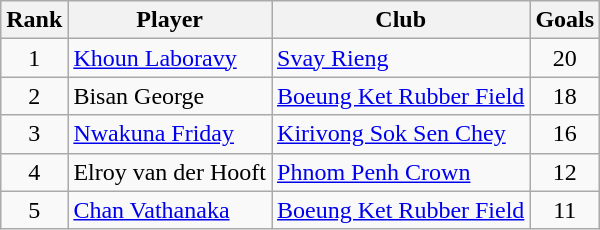<table class="wikitable" style="text-align:center">
<tr>
<th>Rank</th>
<th>Player</th>
<th>Club</th>
<th>Goals</th>
</tr>
<tr>
<td rowspan="1">1</td>
<td align="left"> <a href='#'>Khoun Laboravy</a></td>
<td align="left"><a href='#'>Svay Rieng</a></td>
<td>20</td>
</tr>
<tr>
<td rowspan="1">2</td>
<td align="left"> Bisan George</td>
<td align="left"><a href='#'>Boeung Ket Rubber Field</a></td>
<td>18</td>
</tr>
<tr>
<td rowspan="1">3</td>
<td align="left"> <a href='#'>Nwakuna Friday</a></td>
<td align="left"><a href='#'>Kirivong Sok Sen Chey</a></td>
<td>16</td>
</tr>
<tr>
<td rowspan="1">4</td>
<td align="left"> Elroy van der Hooft</td>
<td align="left"><a href='#'>Phnom Penh Crown</a></td>
<td>12</td>
</tr>
<tr>
<td rowspan="1">5</td>
<td align="left"> <a href='#'>Chan Vathanaka</a></td>
<td align="left"><a href='#'>Boeung Ket Rubber Field</a></td>
<td>11</td>
</tr>
</table>
